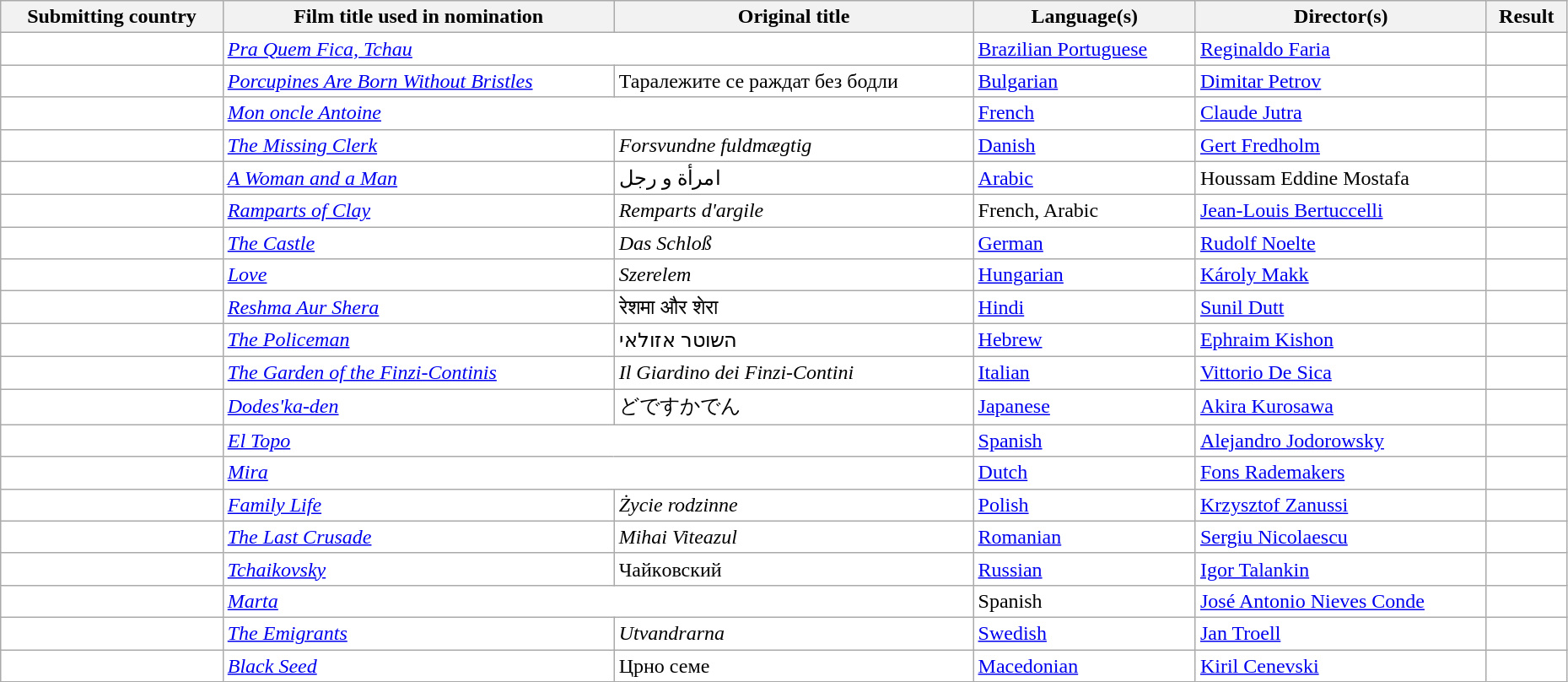<table class="wikitable sortable" width="98%" style="background:#ffffff;">
<tr>
<th>Submitting country</th>
<th>Film title used in nomination</th>
<th>Original title</th>
<th>Language(s)</th>
<th>Director(s)</th>
<th>Result</th>
</tr>
<tr>
<td></td>
<td colspan="2"><em><a href='#'>Pra Quem Fica, Tchau</a></em></td>
<td><a href='#'>Brazilian Portuguese</a></td>
<td><a href='#'>Reginaldo Faria</a></td>
<td></td>
</tr>
<tr>
<td></td>
<td><em><a href='#'>Porcupines Are Born Without Bristles</a></em></td>
<td>Таралежите се раждат без бодли</td>
<td><a href='#'>Bulgarian</a></td>
<td><a href='#'>Dimitar Petrov</a></td>
<td></td>
</tr>
<tr>
<td></td>
<td colspan="2"><em><a href='#'>Mon oncle Antoine</a></em></td>
<td><a href='#'>French</a></td>
<td><a href='#'>Claude Jutra</a></td>
<td></td>
</tr>
<tr>
<td></td>
<td><em><a href='#'>The Missing Clerk</a></em></td>
<td><em>Forsvundne fuldmægtig</em></td>
<td><a href='#'>Danish</a></td>
<td><a href='#'>Gert Fredholm</a></td>
<td></td>
</tr>
<tr>
<td></td>
<td><em><a href='#'>A Woman and a Man</a></em></td>
<td>امرأة و رجل</td>
<td><a href='#'>Arabic</a></td>
<td>Houssam Eddine Mostafa</td>
<td></td>
</tr>
<tr>
<td></td>
<td><em><a href='#'>Ramparts of Clay</a></em></td>
<td><em>Remparts d'argile</em></td>
<td>French, Arabic</td>
<td><a href='#'>Jean-Louis Bertuccelli</a></td>
<td></td>
</tr>
<tr>
<td></td>
<td><em><a href='#'>The Castle</a></em></td>
<td><em>Das Schloß</em></td>
<td><a href='#'>German</a></td>
<td><a href='#'>Rudolf Noelte</a></td>
<td></td>
</tr>
<tr>
<td></td>
<td><em><a href='#'>Love</a></em></td>
<td><em>Szerelem</em></td>
<td><a href='#'>Hungarian</a></td>
<td><a href='#'>Károly Makk</a></td>
<td></td>
</tr>
<tr>
<td></td>
<td><em><a href='#'>Reshma Aur Shera</a></em></td>
<td>रेशमा और शेरा</td>
<td><a href='#'>Hindi</a></td>
<td><a href='#'>Sunil Dutt</a></td>
<td></td>
</tr>
<tr>
<td></td>
<td><em><a href='#'>The Policeman</a></em></td>
<td>השוטר אזולאי</td>
<td><a href='#'>Hebrew</a></td>
<td><a href='#'>Ephraim Kishon</a></td>
<td></td>
</tr>
<tr>
<td></td>
<td><em><a href='#'>The Garden of the Finzi-Continis</a></em></td>
<td><em>Il Giardino dei Finzi-Contini</em></td>
<td><a href='#'>Italian</a></td>
<td><a href='#'>Vittorio De Sica</a></td>
<td></td>
</tr>
<tr>
<td></td>
<td><em><a href='#'>Dodes'ka-den</a></em></td>
<td>どですかでん</td>
<td><a href='#'>Japanese</a></td>
<td><a href='#'>Akira Kurosawa</a></td>
<td></td>
</tr>
<tr>
<td></td>
<td colspan="2"><em><a href='#'>El Topo</a></em></td>
<td><a href='#'>Spanish</a></td>
<td><a href='#'>Alejandro Jodorowsky</a></td>
<td></td>
</tr>
<tr>
<td></td>
<td colspan="2"><em><a href='#'>Mira</a></em></td>
<td><a href='#'>Dutch</a></td>
<td><a href='#'>Fons Rademakers</a></td>
<td></td>
</tr>
<tr>
<td></td>
<td><em><a href='#'>Family Life</a></em></td>
<td><em>Życie rodzinne</em></td>
<td><a href='#'>Polish</a></td>
<td><a href='#'>Krzysztof Zanussi</a></td>
<td></td>
</tr>
<tr>
<td></td>
<td><em><a href='#'>The Last Crusade</a></em></td>
<td><em>Mihai Viteazul</em></td>
<td><a href='#'>Romanian</a></td>
<td><a href='#'>Sergiu Nicolaescu</a></td>
<td></td>
</tr>
<tr>
<td></td>
<td><em><a href='#'>Tchaikovsky</a></em></td>
<td>Чайкoвский</td>
<td><a href='#'>Russian</a></td>
<td><a href='#'>Igor Talankin</a></td>
<td></td>
</tr>
<tr>
<td></td>
<td colspan="2"><em><a href='#'>Marta</a></em></td>
<td>Spanish</td>
<td><a href='#'>José Antonio Nieves Conde</a></td>
<td></td>
</tr>
<tr>
<td></td>
<td><em><a href='#'>The Emigrants</a></em></td>
<td><em>Utvandrarna</em></td>
<td><a href='#'>Swedish</a></td>
<td><a href='#'>Jan Troell</a></td>
<td></td>
</tr>
<tr>
<td></td>
<td><em><a href='#'>Black Seed</a></em></td>
<td>Црно семе</td>
<td><a href='#'>Macedonian</a></td>
<td><a href='#'>Kiril Cenevski</a></td>
<td></td>
</tr>
</table>
